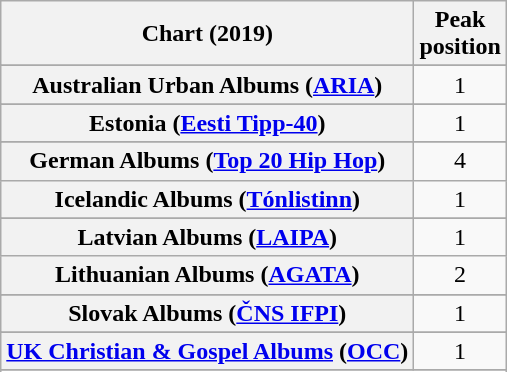<table class="wikitable sortable plainrowheaders" style="text-align:center">
<tr>
<th scope="col">Chart (2019)</th>
<th scope="col">Peak<br>position</th>
</tr>
<tr>
</tr>
<tr>
<th scope="row">Australian Urban Albums (<a href='#'>ARIA</a>)</th>
<td>1</td>
</tr>
<tr>
</tr>
<tr>
</tr>
<tr>
</tr>
<tr>
</tr>
<tr>
</tr>
<tr>
</tr>
<tr>
</tr>
<tr>
<th scope="row">Estonia (<a href='#'>Eesti Tipp-40</a>)</th>
<td>1</td>
</tr>
<tr>
</tr>
<tr>
</tr>
<tr>
</tr>
<tr>
<th scope="row">German Albums (<a href='#'>Top 20 Hip Hop</a>)</th>
<td>4</td>
</tr>
<tr>
<th scope="row">Icelandic Albums (<a href='#'>Tónlistinn</a>)</th>
<td>1</td>
</tr>
<tr>
</tr>
<tr>
</tr>
<tr>
<th scope="row">Latvian Albums (<a href='#'>LAIPA</a>)</th>
<td>1</td>
</tr>
<tr>
<th scope="row">Lithuanian Albums (<a href='#'>AGATA</a>)</th>
<td>2</td>
</tr>
<tr>
</tr>
<tr>
</tr>
<tr>
</tr>
<tr>
<th scope="row">Slovak Albums (<a href='#'>ČNS IFPI</a>)</th>
<td>1</td>
</tr>
<tr>
</tr>
<tr>
</tr>
<tr>
</tr>
<tr>
<th scope="row"><a href='#'>UK Christian & Gospel Albums</a> (<a href='#'>OCC</a>)</th>
<td>1</td>
</tr>
<tr>
</tr>
<tr>
</tr>
<tr>
</tr>
<tr>
</tr>
<tr>
</tr>
<tr>
</tr>
<tr>
</tr>
</table>
